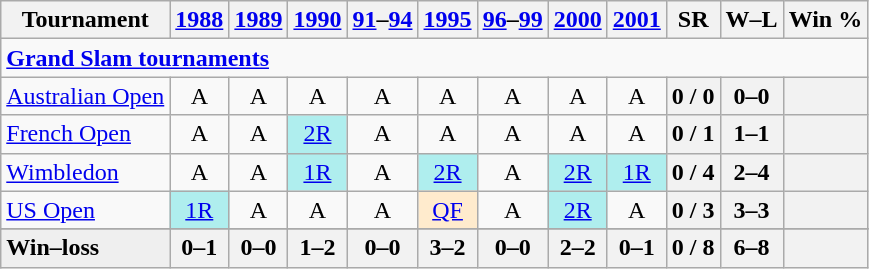<table class=wikitable style=text-align:center>
<tr>
<th>Tournament</th>
<th><a href='#'>1988</a></th>
<th><a href='#'>1989</a></th>
<th><a href='#'>1990</a></th>
<th><a href='#'>91</a>–<a href='#'>94</a></th>
<th><a href='#'>1995</a></th>
<th><a href='#'>96</a>–<a href='#'>99</a></th>
<th><a href='#'>2000</a></th>
<th><a href='#'>2001</a></th>
<th>SR</th>
<th>W–L</th>
<th>Win %</th>
</tr>
<tr>
<td colspan=25 style=text-align:left><a href='#'><strong>Grand Slam tournaments</strong></a></td>
</tr>
<tr>
<td align=left><a href='#'>Australian Open</a></td>
<td>A</td>
<td>A</td>
<td>A</td>
<td>A</td>
<td>A</td>
<td>A</td>
<td>A</td>
<td>A</td>
<th>0 / 0</th>
<th>0–0</th>
<th></th>
</tr>
<tr>
<td align=left><a href='#'>French Open</a></td>
<td>A</td>
<td>A</td>
<td style=background:#afeeee><a href='#'>2R</a></td>
<td>A</td>
<td>A</td>
<td>A</td>
<td>A</td>
<td>A</td>
<th>0 / 1</th>
<th>1–1</th>
<th></th>
</tr>
<tr>
<td align=left><a href='#'>Wimbledon</a></td>
<td>A</td>
<td>A</td>
<td style=background:#afeeee><a href='#'>1R</a></td>
<td>A</td>
<td style=background:#afeeee><a href='#'>2R</a></td>
<td>A</td>
<td style=background:#afeeee><a href='#'>2R</a></td>
<td style=background:#afeeee><a href='#'>1R</a></td>
<th>0 / 4</th>
<th>2–4</th>
<th></th>
</tr>
<tr>
<td align=left><a href='#'>US Open</a></td>
<td style=background:#afeeee><a href='#'>1R</a></td>
<td>A</td>
<td>A</td>
<td>A</td>
<td style=background:#ffebcd><a href='#'>QF</a></td>
<td>A</td>
<td style=background:#afeeee><a href='#'>2R</a></td>
<td>A</td>
<th>0 / 3</th>
<th>3–3</th>
<th></th>
</tr>
<tr>
</tr>
<tr style=font-weight:bold;background:#efefef>
<td style=text-align:left>Win–loss</td>
<th>0–1</th>
<th>0–0</th>
<th>1–2</th>
<th>0–0</th>
<th>3–2</th>
<th>0–0</th>
<th>2–2</th>
<th>0–1</th>
<th>0 / 8</th>
<th>6–8</th>
<th></th>
</tr>
</table>
